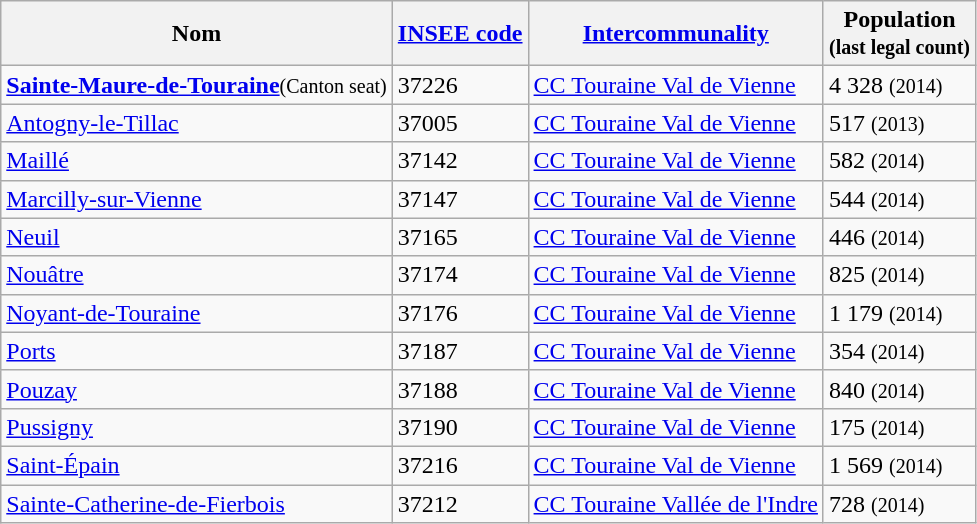<table class="wikitable sortable">
<tr>
<th>Nom</th>
<th><abbr><a href='#'>INSEE code</a></abbr></th>
<th><a href='#'>Intercommunality</a></th>
<th>Population<br><small>(last legal count)</small></th>
</tr>
<tr>
<td><strong><a href='#'>Sainte-Maure-de-Touraine</a></strong><small>(Canton seat)</small></td>
<td>37226</td>
<td><a href='#'>CC Touraine Val de Vienne</a></td>
<td>4 328 <small>(2014)</small></td>
</tr>
<tr>
<td><a href='#'>Antogny-le-Tillac</a></td>
<td>37005</td>
<td><a href='#'>CC Touraine Val de Vienne</a></td>
<td>517 <small>(2013)</small></td>
</tr>
<tr>
<td><a href='#'>Maillé</a></td>
<td>37142</td>
<td><a href='#'>CC Touraine Val de Vienne</a></td>
<td>582 <small>(2014)</small></td>
</tr>
<tr>
<td><a href='#'>Marcilly-sur-Vienne</a></td>
<td>37147</td>
<td><a href='#'>CC Touraine Val de Vienne</a></td>
<td>544 <small>(2014)</small></td>
</tr>
<tr>
<td><a href='#'>Neuil</a></td>
<td>37165</td>
<td><a href='#'>CC Touraine Val de Vienne</a></td>
<td>446 <small>(2014)</small></td>
</tr>
<tr>
<td><a href='#'>Nouâtre</a></td>
<td>37174</td>
<td><a href='#'>CC Touraine Val de Vienne</a></td>
<td>825 <small>(2014)</small></td>
</tr>
<tr>
<td><a href='#'>Noyant-de-Touraine</a></td>
<td>37176</td>
<td><a href='#'>CC Touraine Val de Vienne</a></td>
<td>1 179 <small>(2014)</small></td>
</tr>
<tr>
<td><a href='#'>Ports</a></td>
<td>37187</td>
<td><a href='#'>CC Touraine Val de Vienne</a></td>
<td>354 <small>(2014)</small></td>
</tr>
<tr>
<td><a href='#'>Pouzay</a></td>
<td>37188</td>
<td><a href='#'>CC Touraine Val de Vienne</a></td>
<td>840 <small>(2014)</small></td>
</tr>
<tr>
<td><a href='#'>Pussigny</a></td>
<td>37190</td>
<td><a href='#'>CC Touraine Val de Vienne</a></td>
<td>175 <small>(2014)</small></td>
</tr>
<tr>
<td><a href='#'>Saint-Épain</a></td>
<td>37216</td>
<td><a href='#'>CC Touraine Val de Vienne</a></td>
<td>1 569 <small>(2014)</small></td>
</tr>
<tr>
<td><a href='#'>Sainte-Catherine-de-Fierbois</a></td>
<td>37212</td>
<td><a href='#'>CC Touraine Vallée de l'Indre</a></td>
<td>728 <small>(2014)</small></td>
</tr>
</table>
